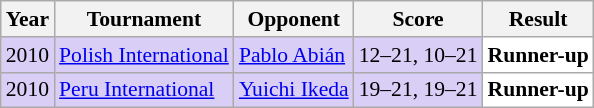<table class="sortable wikitable" style="font-size: 90%;">
<tr>
<th>Year</th>
<th>Tournament</th>
<th>Opponent</th>
<th>Score</th>
<th>Result</th>
</tr>
<tr style="background:#D8CEF6">
<td align="center">2010</td>
<td align="left"><a href='#'>Polish International</a></td>
<td align="left"> <a href='#'>Pablo Abián</a></td>
<td align="left">12–21, 10–21</td>
<td style="text-align:left; background:white"> <strong>Runner-up</strong></td>
</tr>
<tr style="background:#D8CEF6">
<td align="center">2010</td>
<td align="left"><a href='#'>Peru International</a></td>
<td align="left"> <a href='#'>Yuichi Ikeda</a></td>
<td align="left">19–21, 19–21</td>
<td style="text-align:left; background:white"> <strong>Runner-up</strong></td>
</tr>
</table>
